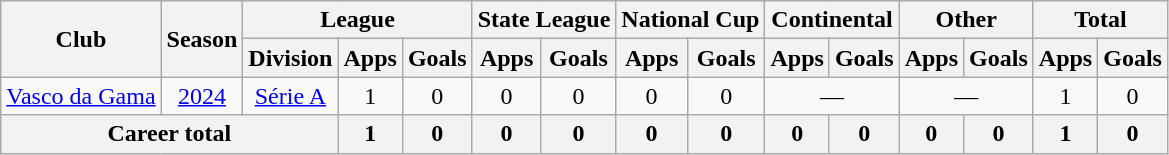<table class="wikitable" style="text-align:center">
<tr>
<th rowspan="2">Club</th>
<th rowspan="2">Season</th>
<th colspan="3">League</th>
<th colspan="2">State League</th>
<th colspan="2">National Cup</th>
<th colspan="2">Continental</th>
<th colspan="2">Other</th>
<th colspan="2">Total</th>
</tr>
<tr>
<th>Division</th>
<th>Apps</th>
<th>Goals</th>
<th>Apps</th>
<th>Goals</th>
<th>Apps</th>
<th>Goals</th>
<th>Apps</th>
<th>Goals</th>
<th>Apps</th>
<th>Goals</th>
<th>Apps</th>
<th>Goals</th>
</tr>
<tr>
<td><a href='#'>Vasco da Gama</a></td>
<td><a href='#'>2024</a></td>
<td><a href='#'>Série A</a></td>
<td>1</td>
<td>0</td>
<td>0</td>
<td>0</td>
<td>0</td>
<td>0</td>
<td colspan="2">—</td>
<td colspan="2">—</td>
<td>1</td>
<td>0</td>
</tr>
<tr>
<th colspan="3">Career total</th>
<th>1</th>
<th>0</th>
<th>0</th>
<th>0</th>
<th>0</th>
<th>0</th>
<th>0</th>
<th>0</th>
<th>0</th>
<th>0</th>
<th>1</th>
<th>0</th>
</tr>
</table>
